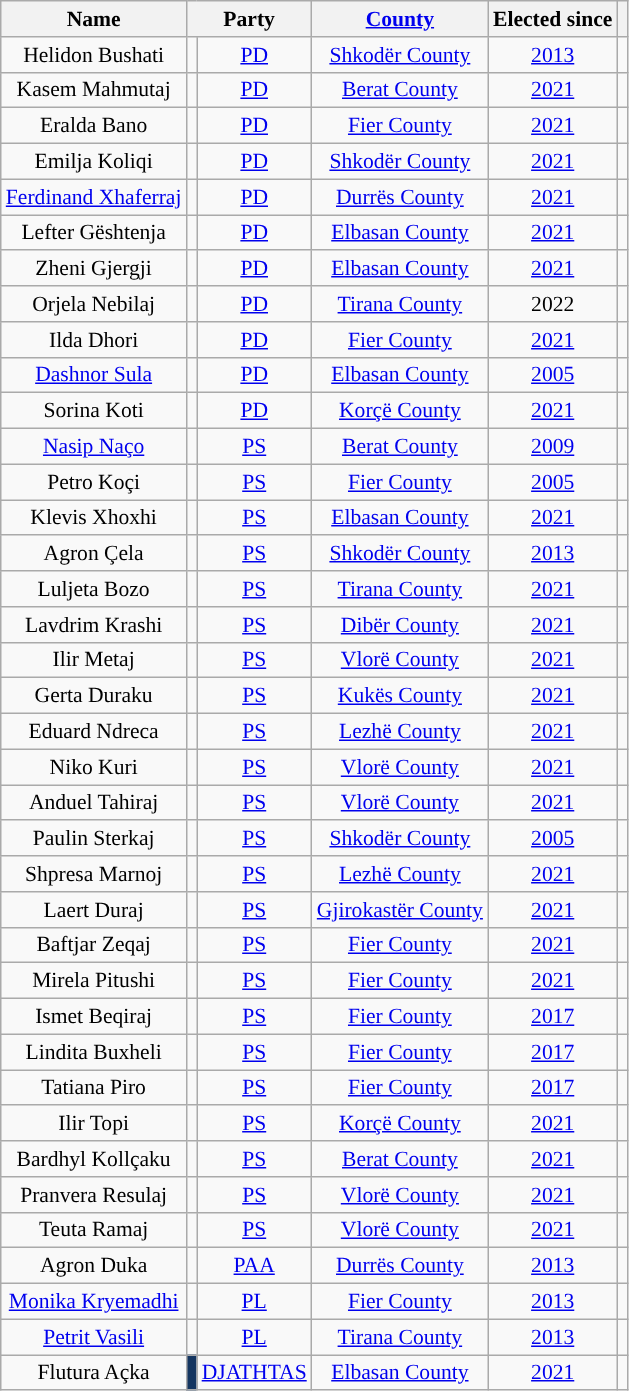<table class="wikitable sortable" style="font-size:90%; text-align:center">
<tr>
<th>Name</th>
<th colspan="2">Party</th>
<th><a href='#'>County</a></th>
<th>Elected since</th>
<th></th>
</tr>
<tr>
<td>Helidon Bushati</td>
<td style="background:"></td>
<td><a href='#'>PD</a></td>
<td><a href='#'>Shkodër County</a></td>
<td><a href='#'>2013</a></td>
<td></td>
</tr>
<tr>
<td>Kasem Mahmutaj</td>
<td style="background:"></td>
<td><a href='#'>PD</a></td>
<td><a href='#'>Berat County</a></td>
<td><a href='#'>2021</a></td>
<td></td>
</tr>
<tr>
<td>Eralda Bano</td>
<td style="background:"></td>
<td><a href='#'>PD</a></td>
<td><a href='#'>Fier County</a></td>
<td><a href='#'>2021</a></td>
<td></td>
</tr>
<tr>
<td>Emilja Koliqi</td>
<td style="background:"></td>
<td><a href='#'>PD</a></td>
<td><a href='#'>Shkodër County</a></td>
<td><a href='#'>2021</a></td>
<td></td>
</tr>
<tr>
<td><a href='#'>Ferdinand Xhaferraj</a></td>
<td style="background:"></td>
<td><a href='#'>PD</a></td>
<td><a href='#'>Durrës County</a></td>
<td><a href='#'>2021</a></td>
<td></td>
</tr>
<tr>
<td>Lefter Gështenja</td>
<td style="background:"></td>
<td><a href='#'>PD</a></td>
<td><a href='#'>Elbasan County</a></td>
<td><a href='#'>2021</a></td>
<td></td>
</tr>
<tr>
<td>Zheni Gjergji</td>
<td style="background:"></td>
<td><a href='#'>PD</a></td>
<td><a href='#'>Elbasan County</a></td>
<td><a href='#'>2021</a></td>
<td></td>
</tr>
<tr>
<td>Orjela Nebilaj</td>
<td style="background:"></td>
<td><a href='#'>PD</a></td>
<td><a href='#'>Tirana County</a></td>
<td>2022</td>
<td></td>
</tr>
<tr>
<td>Ilda Dhori</td>
<td style="background:"></td>
<td><a href='#'>PD</a></td>
<td><a href='#'>Fier County</a></td>
<td><a href='#'>2021</a></td>
<td></td>
</tr>
<tr>
<td><a href='#'>Dashnor Sula</a></td>
<td style="background:"></td>
<td><a href='#'>PD</a></td>
<td><a href='#'>Elbasan County</a></td>
<td><a href='#'>2005</a></td>
<td></td>
</tr>
<tr>
<td>Sorina Koti</td>
<td style="background:"></td>
<td><a href='#'>PD</a></td>
<td><a href='#'>Korçë County</a></td>
<td><a href='#'>2021</a></td>
<td></td>
</tr>
<tr>
<td><a href='#'>Nasip Naço</a></td>
<td style="background:"></td>
<td><a href='#'>PS</a></td>
<td><a href='#'>Berat County</a></td>
<td><a href='#'>2009</a></td>
<td></td>
</tr>
<tr>
<td>Petro Koçi</td>
<td style="background:"></td>
<td><a href='#'>PS</a></td>
<td><a href='#'>Fier County</a></td>
<td><a href='#'>2005</a></td>
<td></td>
</tr>
<tr>
<td>Klevis Xhoxhi</td>
<td style="background:"></td>
<td><a href='#'>PS</a></td>
<td><a href='#'>Elbasan County</a></td>
<td><a href='#'>2021</a></td>
<td></td>
</tr>
<tr>
<td>Agron Çela</td>
<td style="background:"></td>
<td><a href='#'>PS</a></td>
<td><a href='#'>Shkodër County</a></td>
<td><a href='#'>2013</a></td>
<td></td>
</tr>
<tr>
<td>Luljeta Bozo</td>
<td style="background:"></td>
<td><a href='#'>PS</a></td>
<td><a href='#'>Tirana County</a></td>
<td><a href='#'>2021</a></td>
<td></td>
</tr>
<tr>
<td>Lavdrim Krashi</td>
<td style="background:"></td>
<td><a href='#'>PS</a></td>
<td><a href='#'>Dibër County</a></td>
<td><a href='#'>2021</a></td>
<td></td>
</tr>
<tr>
<td>Ilir Metaj</td>
<td style="background:"></td>
<td><a href='#'>PS</a></td>
<td><a href='#'>Vlorë County</a></td>
<td><a href='#'>2021</a></td>
<td></td>
</tr>
<tr>
<td>Gerta Duraku</td>
<td style="background:"></td>
<td><a href='#'>PS</a></td>
<td><a href='#'>Kukës County</a></td>
<td><a href='#'>2021</a></td>
<td></td>
</tr>
<tr>
<td>Eduard Ndreca</td>
<td style="background:"></td>
<td><a href='#'>PS</a></td>
<td><a href='#'>Lezhë County</a></td>
<td><a href='#'>2021</a></td>
<td></td>
</tr>
<tr>
<td>Niko Kuri</td>
<td style="background:"></td>
<td><a href='#'>PS</a></td>
<td><a href='#'>Vlorë County</a></td>
<td><a href='#'>2021</a></td>
<td></td>
</tr>
<tr>
<td>Anduel Tahiraj</td>
<td style="background:"></td>
<td><a href='#'>PS</a></td>
<td><a href='#'>Vlorë County</a></td>
<td><a href='#'>2021</a></td>
<td></td>
</tr>
<tr>
<td>Paulin Sterkaj</td>
<td style="background:"></td>
<td><a href='#'>PS</a></td>
<td><a href='#'>Shkodër County</a></td>
<td><a href='#'>2005</a></td>
<td></td>
</tr>
<tr>
<td>Shpresa Marnoj</td>
<td style="background:"></td>
<td><a href='#'>PS</a></td>
<td><a href='#'>Lezhë County</a></td>
<td><a href='#'>2021</a></td>
<td></td>
</tr>
<tr>
<td>Laert Duraj</td>
<td style="background:"></td>
<td><a href='#'>PS</a></td>
<td><a href='#'>Gjirokastër County</a></td>
<td><a href='#'>2021</a></td>
<td></td>
</tr>
<tr>
<td>Baftjar Zeqaj</td>
<td style="background:"></td>
<td><a href='#'>PS</a></td>
<td><a href='#'>Fier County</a></td>
<td><a href='#'>2021</a></td>
<td></td>
</tr>
<tr>
<td>Mirela Pitushi</td>
<td style="background:"></td>
<td><a href='#'>PS</a></td>
<td><a href='#'>Fier County</a></td>
<td><a href='#'>2021</a></td>
<td></td>
</tr>
<tr>
<td>Ismet Beqiraj</td>
<td style="background:"></td>
<td><a href='#'>PS</a></td>
<td><a href='#'>Fier County</a></td>
<td><a href='#'>2017</a></td>
<td></td>
</tr>
<tr>
<td>Lindita Buxheli</td>
<td style="background:"></td>
<td><a href='#'>PS</a></td>
<td><a href='#'>Fier County</a></td>
<td><a href='#'>2017</a></td>
<td></td>
</tr>
<tr>
<td>Tatiana Piro</td>
<td style="background:"></td>
<td><a href='#'>PS</a></td>
<td><a href='#'>Fier County</a></td>
<td><a href='#'>2017</a></td>
<td></td>
</tr>
<tr>
<td>Ilir Topi</td>
<td style="background:"></td>
<td><a href='#'>PS</a></td>
<td><a href='#'>Korçë County</a></td>
<td><a href='#'>2021</a></td>
<td></td>
</tr>
<tr>
<td>Bardhyl Kollçaku</td>
<td style="background:"></td>
<td><a href='#'>PS</a></td>
<td><a href='#'>Berat County</a></td>
<td><a href='#'>2021</a></td>
<td></td>
</tr>
<tr>
<td>Pranvera Resulaj</td>
<td style="background:"></td>
<td><a href='#'>PS</a></td>
<td><a href='#'>Vlorë County</a></td>
<td><a href='#'>2021</a></td>
<td></td>
</tr>
<tr>
<td>Teuta Ramaj</td>
<td style="background:"></td>
<td><a href='#'>PS</a></td>
<td><a href='#'>Vlorë County</a></td>
<td><a href='#'>2021</a></td>
<td></td>
</tr>
<tr>
<td>Agron Duka</td>
<td style="background:"></td>
<td><a href='#'>PAA</a></td>
<td><a href='#'>Durrës County</a></td>
<td><a href='#'>2013</a></td>
<td></td>
</tr>
<tr>
<td><a href='#'>Monika Kryemadhi</a></td>
<td style="background:"></td>
<td><a href='#'>PL</a></td>
<td><a href='#'>Fier County</a></td>
<td><a href='#'>2013</a></td>
<td></td>
</tr>
<tr>
<td><a href='#'>Petrit Vasili</a></td>
<td style="background:"></td>
<td><a href='#'>PL</a></td>
<td><a href='#'>Tirana County</a></td>
<td><a href='#'>2013</a></td>
<td></td>
</tr>
<tr>
<td>Flutura Açka</td>
<td style="background:#143560"></td>
<td><a href='#'>DJATHTAS</a></td>
<td><a href='#'>Elbasan County</a></td>
<td><a href='#'>2021</a></td>
<td></td>
</tr>
</table>
